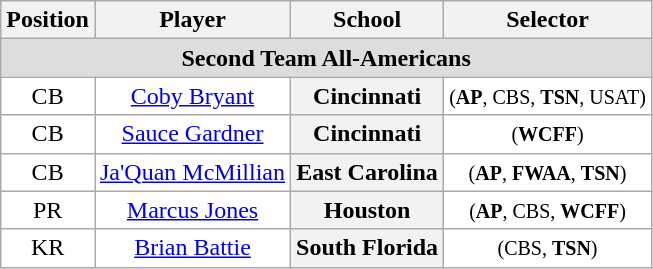<table class="wikitable">
<tr>
<th>Position</th>
<th>Player</th>
<th>School</th>
<th>Selector</th>
</tr>
<tr>
<td colspan="4" style="text-align:center; background:#ddd;"><strong>Second Team All-Americans</strong></td>
</tr>
<tr style="text-align:center;">
<td style="background:white">CB</td>
<td style="background:white"><a href='#'>Coby Bryant</a></td>
<th style=>Cincinnati</th>
<td style="background:white"><small>(<strong>AP</strong>, CBS, <strong>TSN</strong>, USAT)</small></td>
</tr>
<tr style="text-align:center;">
<td style="background:white">CB</td>
<td style="background:white"><a href='#'>Sauce Gardner</a></td>
<th style=>Cincinnati</th>
<td style="background:white"><small>(<strong>WCFF</strong>)</small></td>
</tr>
<tr style="text-align:center;">
<td style="background:white">CB</td>
<td style="background:white"><a href='#'>Ja'Quan McMillian</a></td>
<th style=>East Carolina</th>
<td style="background:white"><small>(<strong>AP</strong>, <strong>FWAA</strong>, <strong>TSN</strong>)</small></td>
</tr>
<tr style="text-align:center;">
<td style="background:white">PR</td>
<td style="background:white"><a href='#'>Marcus Jones</a></td>
<th style=>Houston</th>
<td style="background:white"><small>(<strong>AP</strong>, CBS, <strong>WCFF</strong>)</small></td>
</tr>
<tr style="text-align:center;">
<td style="background:white">KR</td>
<td style="background:white"><a href='#'>Brian Battie</a></td>
<th style=>South Florida</th>
<td style="background:white"><small>(CBS, <strong>TSN</strong>)</small></td>
</tr>
</table>
